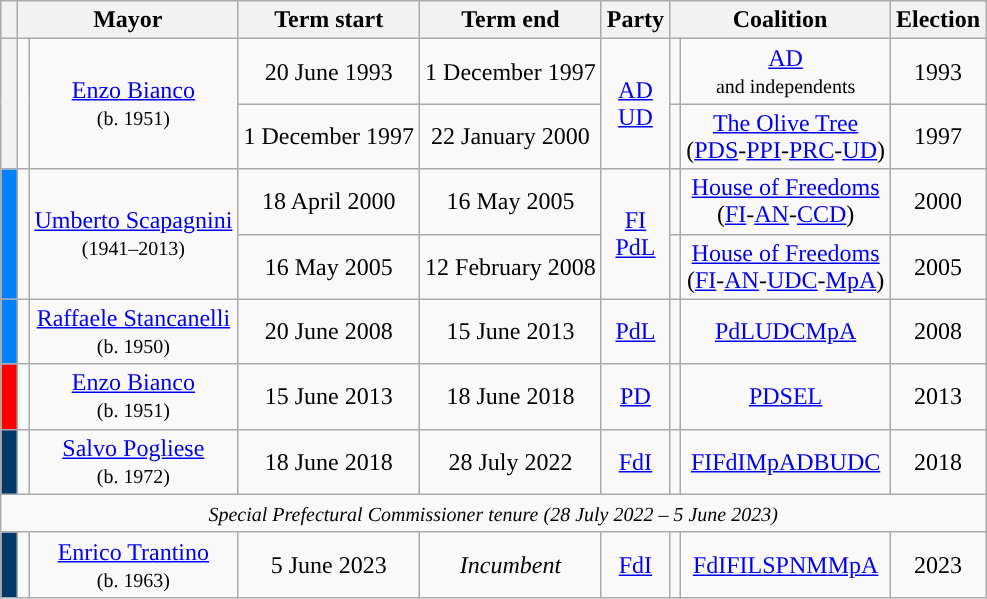<table class="wikitable" style="text-align: center;">
<tr>
<th class=unsortable> </th>
<th colspan=2>Mayor</th>
<th>Term start</th>
<th>Term end</th>
<th>Party</th>
<th colspan="2">Coalition</th>
<th>Election</th>
</tr>
<tr>
<th rowspan=2 style="background:"></th>
<td rowspan=2></td>
<td rowspan=2><a href='#'>Enzo Bianco</a> <br><small>(b. 1951)</small></td>
<td>20 June 1993</td>
<td>1 December 1997</td>
<td rowspan=2><a href='#'>AD</a><br><a href='#'>UD</a></td>
<td style="background: "></td>
<td><a href='#'>AD</a><br><small>and independents</small></td>
<td>1993</td>
</tr>
<tr>
<td>1 December 1997</td>
<td>22 January 2000</td>
<td style="background: "></td>
<td><a href='#'>The Olive Tree</a><br>(<a href='#'>PDS</a>-<a href='#'>PPI</a>-<a href='#'>PRC</a>-<a href='#'>UD</a>)</td>
<td>1997</td>
</tr>
<tr>
<th rowspan=2 style="background:#007FFF;"></th>
<td rowspan=2></td>
<td rowspan=2><a href='#'>Umberto Scapagnini</a> <br><small>(1941–2013)</small></td>
<td>18 April 2000</td>
<td>16 May 2005</td>
<td rowspan=2><a href='#'>FI</a><br><a href='#'>PdL</a></td>
<td style="background: "></td>
<td><a href='#'>House of Freedoms</a><br>(<a href='#'>FI</a>-<a href='#'>AN</a>-<a href='#'>CCD</a>)</td>
<td>2000</td>
</tr>
<tr>
<td>16 May 2005</td>
<td>12 February 2008</td>
<td style="background: "></td>
<td><a href='#'>House of Freedoms</a><br>(<a href='#'>FI</a>-<a href='#'>AN</a>-<a href='#'>UDC</a>-<a href='#'>MpA</a>)</td>
<td>2005</td>
</tr>
<tr>
<th style="background:#007FFF;"></th>
<td></td>
<td><a href='#'>Raffaele Stancanelli</a> <br><small>(b. 1950)</small></td>
<td>20 June 2008</td>
<td>15 June 2013</td>
<td><a href='#'>PdL</a></td>
<td style="background: "></td>
<td><a href='#'>PdL</a><a href='#'>UDC</a><a href='#'>MpA</a></td>
<td>2008</td>
</tr>
<tr>
<th style="background:#FF0000;"></th>
<td></td>
<td><a href='#'>Enzo Bianco</a> <br><small>(b. 1951)</small></td>
<td>15 June 2013</td>
<td>18 June 2018</td>
<td><a href='#'>PD</a></td>
<td style="background: "></td>
<td><a href='#'>PD</a><a href='#'>SEL</a></td>
<td>2013</td>
</tr>
<tr>
<th style="background:#03386A;"></th>
<td></td>
<td><a href='#'>Salvo Pogliese</a> <br><small>(b. 1972)</small></td>
<td>18 June 2018</td>
<td>28 July 2022</td>
<td><a href='#'>FdI</a></td>
<td style="background: "></td>
<td><a href='#'>FI</a><a href='#'>FdI</a><a href='#'>MpA</a><a href='#'>DB</a><a href='#'>UDC</a></td>
<td>2018</td>
</tr>
<tr>
<td colspan=9><small><em>Special Prefectural Commissioner tenure (28 July 2022 – 5 June 2023)</em></small></td>
</tr>
<tr>
<th style="background:#03386A;"></th>
<td></td>
<td><a href='#'>Enrico Trantino</a> <br><small>(b. 1963)</small></td>
<td>5 June 2023</td>
<td><em>Incumbent</em></td>
<td><a href='#'>FdI</a></td>
<td style="background: "></td>
<td><a href='#'>FdI</a><a href='#'>FI</a><a href='#'>LSP</a><a href='#'>NM</a><a href='#'>MpA</a></td>
<td>2023</td>
</tr>
</table>
